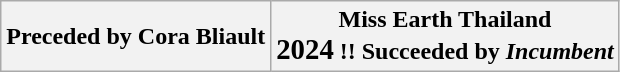<table class="wikitable">
<tr>
<th>Preceded by  Cora Bliault</th>
<th><strong>Miss Earth Thailand</strong><br> <big>2024</big>  !! Succeeded by
 <em>Incumbent</em></th>
</tr>
</table>
